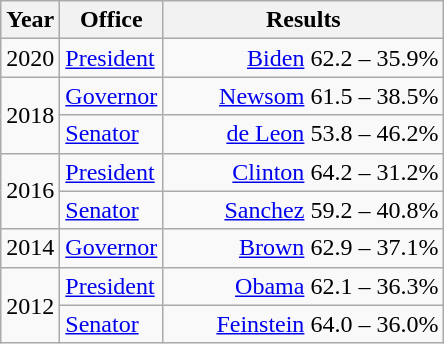<table class=wikitable>
<tr>
<th width="30">Year</th>
<th width="60">Office</th>
<th width="180">Results</th>
</tr>
<tr>
<td>2020</td>
<td><a href='#'>President</a></td>
<td align="right" ><a href='#'>Biden</a> 62.2 – 35.9%</td>
</tr>
<tr>
<td rowspan="2">2018</td>
<td><a href='#'>Governor</a></td>
<td align="right" ><a href='#'>Newsom</a> 61.5 – 38.5%</td>
</tr>
<tr>
<td><a href='#'>Senator</a></td>
<td align="right" ><a href='#'>de Leon</a> 53.8 – 46.2%</td>
</tr>
<tr>
<td rowspan="2">2016</td>
<td><a href='#'>President</a></td>
<td align="right" ><a href='#'>Clinton</a> 64.2 – 31.2%</td>
</tr>
<tr>
<td><a href='#'>Senator</a></td>
<td align="right" ><a href='#'>Sanchez</a> 59.2 – 40.8%</td>
</tr>
<tr>
<td>2014</td>
<td><a href='#'>Governor</a></td>
<td align="right" ><a href='#'>Brown</a> 62.9 – 37.1%</td>
</tr>
<tr>
<td rowspan="2">2012</td>
<td><a href='#'>President</a></td>
<td align="right" ><a href='#'>Obama</a> 62.1 – 36.3%</td>
</tr>
<tr>
<td><a href='#'>Senator</a></td>
<td align="right" ><a href='#'>Feinstein</a> 64.0 – 36.0%</td>
</tr>
</table>
